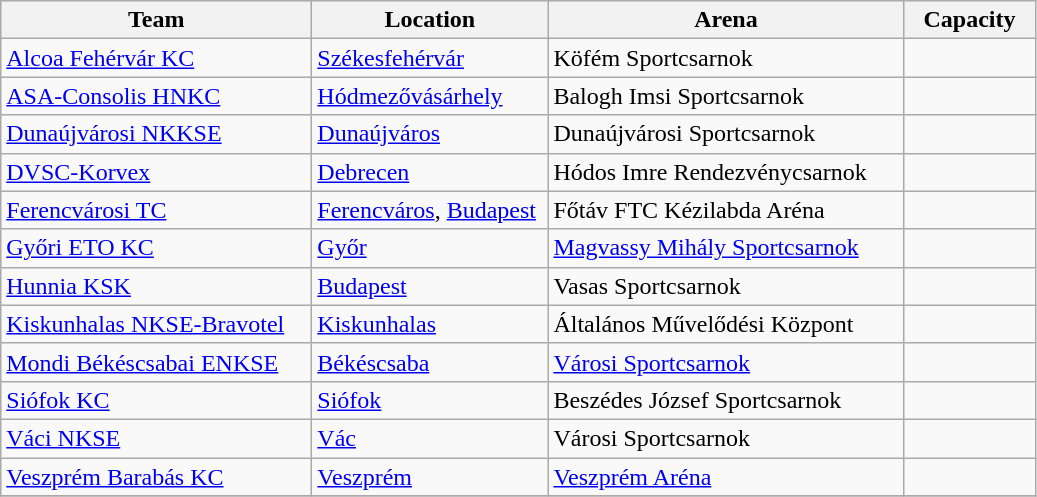<table class="wikitable sortable" style="text-align: left;">
<tr>
<th class="unsortable">Team</th>
<th class="unsortable">Location</th>
<th class="unsortable">Arena</th>
<th align="center">Capacity</th>
</tr>
<tr>
<td width="200"><a href='#'>Alcoa Fehérvár KC</a></td>
<td width="150"><a href='#'>Székesfehérvár</a></td>
<td width="230">Köfém Sportcsarnok</td>
<td width="80" align="center"></td>
</tr>
<tr>
<td><a href='#'>ASA-Consolis HNKC</a></td>
<td><a href='#'>Hódmezővásárhely</a></td>
<td>Balogh Imsi Sportcsarnok</td>
<td align="center"></td>
</tr>
<tr>
<td><a href='#'>Dunaújvárosi NKKSE</a></td>
<td><a href='#'>Dunaújváros</a></td>
<td>Dunaújvárosi Sportcsarnok</td>
<td align="center"></td>
</tr>
<tr>
<td><a href='#'>DVSC-Korvex</a></td>
<td><a href='#'>Debrecen</a></td>
<td>Hódos Imre Rendezvénycsarnok</td>
<td align="center"></td>
</tr>
<tr>
<td><a href='#'>Ferencvárosi TC</a></td>
<td><a href='#'>Ferencváros</a>, <a href='#'>Budapest</a></td>
<td>Főtáv FTC Kézilabda Aréna</td>
<td align="center"></td>
</tr>
<tr>
<td><a href='#'>Győri ETO KC</a></td>
<td><a href='#'>Győr</a></td>
<td><a href='#'>Magvassy Mihály Sportcsarnok</a></td>
<td align="center"></td>
</tr>
<tr>
<td><a href='#'>Hunnia KSK</a></td>
<td><a href='#'>Budapest</a></td>
<td>Vasas Sportcsarnok</td>
<td align="center"></td>
</tr>
<tr>
<td><a href='#'>Kiskunhalas NKSE-Bravotel</a></td>
<td><a href='#'>Kiskunhalas</a></td>
<td>Általános Művelődési Központ</td>
<td align="center"></td>
</tr>
<tr>
<td><a href='#'>Mondi Békéscsabai ENKSE</a></td>
<td><a href='#'>Békéscsaba</a></td>
<td><a href='#'>Városi Sportcsarnok</a></td>
<td align="center"></td>
</tr>
<tr>
<td><a href='#'>Siófok KC</a></td>
<td><a href='#'>Siófok</a></td>
<td>Beszédes József Sportcsarnok</td>
<td align="center"></td>
</tr>
<tr>
<td><a href='#'>Váci NKSE</a></td>
<td><a href='#'>Vác</a></td>
<td>Városi Sportcsarnok</td>
<td align="center"></td>
</tr>
<tr>
<td><a href='#'>Veszprém Barabás KC</a></td>
<td><a href='#'>Veszprém</a></td>
<td><a href='#'>Veszprém Aréna</a></td>
<td align="center"></td>
</tr>
<tr>
</tr>
</table>
